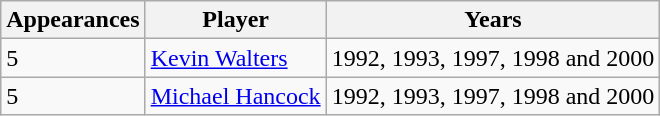<table class="wikitable">
<tr>
<th>Appearances</th>
<th>Player</th>
<th>Years</th>
</tr>
<tr>
<td>5</td>
<td><a href='#'>Kevin Walters</a></td>
<td>1992, 1993, 1997, 1998 and 2000</td>
</tr>
<tr>
<td>5</td>
<td><a href='#'>Michael Hancock</a></td>
<td>1992, 1993, 1997, 1998 and 2000</td>
</tr>
</table>
